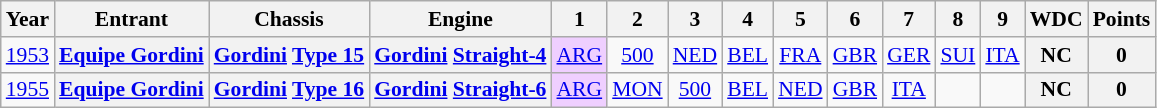<table class="wikitable" style="text-align:center; font-size:90%">
<tr>
<th>Year</th>
<th>Entrant</th>
<th>Chassis</th>
<th>Engine</th>
<th>1</th>
<th>2</th>
<th>3</th>
<th>4</th>
<th>5</th>
<th>6</th>
<th>7</th>
<th>8</th>
<th>9</th>
<th>WDC</th>
<th>Points</th>
</tr>
<tr>
<td><a href='#'>1953</a></td>
<th><a href='#'>Equipe Gordini</a></th>
<th><a href='#'>Gordini</a> <a href='#'>Type 15</a></th>
<th><a href='#'>Gordini</a> <a href='#'>Straight-4</a></th>
<td style="background:#EFCFFF;"><a href='#'>ARG</a><br></td>
<td><a href='#'>500</a></td>
<td><a href='#'>NED</a></td>
<td><a href='#'>BEL</a></td>
<td><a href='#'>FRA</a></td>
<td><a href='#'>GBR</a></td>
<td><a href='#'>GER</a></td>
<td><a href='#'>SUI</a></td>
<td><a href='#'>ITA</a></td>
<th>NC</th>
<th>0</th>
</tr>
<tr>
<td><a href='#'>1955</a></td>
<th><a href='#'>Equipe Gordini</a></th>
<th><a href='#'>Gordini</a> <a href='#'>Type 16</a></th>
<th><a href='#'>Gordini</a> <a href='#'>Straight-6</a></th>
<td style="background:#EFCFFF;"><a href='#'>ARG</a><br></td>
<td><a href='#'>MON</a></td>
<td><a href='#'>500</a></td>
<td><a href='#'>BEL</a></td>
<td><a href='#'>NED</a></td>
<td><a href='#'>GBR</a></td>
<td><a href='#'>ITA</a></td>
<td></td>
<td></td>
<th>NC</th>
<th>0</th>
</tr>
</table>
